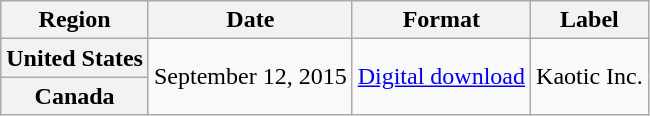<table class="wikitable plainrowheaders">
<tr>
<th>Region</th>
<th>Date</th>
<th>Format</th>
<th>Label</th>
</tr>
<tr>
<th scope="row">United States</th>
<td rowspan=2>September 12, 2015</td>
<td rowspan=2><a href='#'>Digital download</a></td>
<td rowspan=2>Kaotic Inc.</td>
</tr>
<tr>
<th scope="row">Canada</th>
</tr>
</table>
